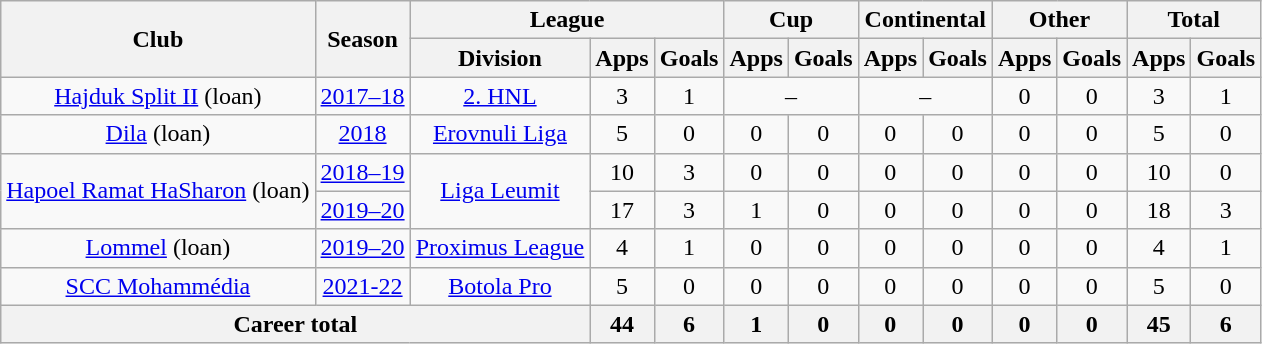<table class="wikitable" style="text-align: center">
<tr>
<th rowspan="2">Club</th>
<th rowspan="2">Season</th>
<th colspan="3">League</th>
<th colspan="2">Cup</th>
<th colspan="2">Continental</th>
<th colspan="2">Other</th>
<th colspan="2">Total</th>
</tr>
<tr>
<th>Division</th>
<th>Apps</th>
<th>Goals</th>
<th>Apps</th>
<th>Goals</th>
<th>Apps</th>
<th>Goals</th>
<th>Apps</th>
<th>Goals</th>
<th>Apps</th>
<th>Goals</th>
</tr>
<tr>
<td><a href='#'>Hajduk Split II</a> (loan)</td>
<td><a href='#'>2017–18</a></td>
<td><a href='#'>2. HNL</a></td>
<td>3</td>
<td>1</td>
<td colspan="2">–</td>
<td colspan="2">–</td>
<td>0</td>
<td>0</td>
<td>3</td>
<td>1</td>
</tr>
<tr>
<td><a href='#'>Dila</a> (loan)</td>
<td><a href='#'>2018</a></td>
<td><a href='#'>Erovnuli Liga</a></td>
<td>5</td>
<td>0</td>
<td>0</td>
<td>0</td>
<td>0</td>
<td>0</td>
<td>0</td>
<td>0</td>
<td>5</td>
<td>0</td>
</tr>
<tr>
<td rowspan="2"><a href='#'>Hapoel Ramat HaSharon</a> (loan)</td>
<td><a href='#'>2018–19</a></td>
<td rowspan="2"><a href='#'>Liga Leumit</a></td>
<td>10</td>
<td>3</td>
<td>0</td>
<td>0</td>
<td>0</td>
<td>0</td>
<td>0</td>
<td>0</td>
<td>10</td>
<td>0</td>
</tr>
<tr>
<td><a href='#'>2019–20</a></td>
<td>17</td>
<td>3</td>
<td>1</td>
<td>0</td>
<td>0</td>
<td>0</td>
<td>0</td>
<td>0</td>
<td>18</td>
<td>3</td>
</tr>
<tr>
<td><a href='#'>Lommel</a> (loan)</td>
<td><a href='#'>2019–20</a></td>
<td><a href='#'>Proximus League</a></td>
<td>4</td>
<td>1</td>
<td>0</td>
<td>0</td>
<td>0</td>
<td>0</td>
<td>0</td>
<td>0</td>
<td>4</td>
<td>1</td>
</tr>
<tr>
<td><a href='#'>SCC Mohammédia</a></td>
<td><a href='#'>2021-22</a></td>
<td><a href='#'>Botola Pro</a></td>
<td>5</td>
<td>0</td>
<td>0</td>
<td>0</td>
<td>0</td>
<td>0</td>
<td>0</td>
<td>0</td>
<td>5</td>
<td>0</td>
</tr>
<tr>
<th colspan="3"><strong>Career total</strong></th>
<th>44</th>
<th>6</th>
<th>1</th>
<th>0</th>
<th>0</th>
<th>0</th>
<th>0</th>
<th>0</th>
<th>45</th>
<th>6</th>
</tr>
</table>
